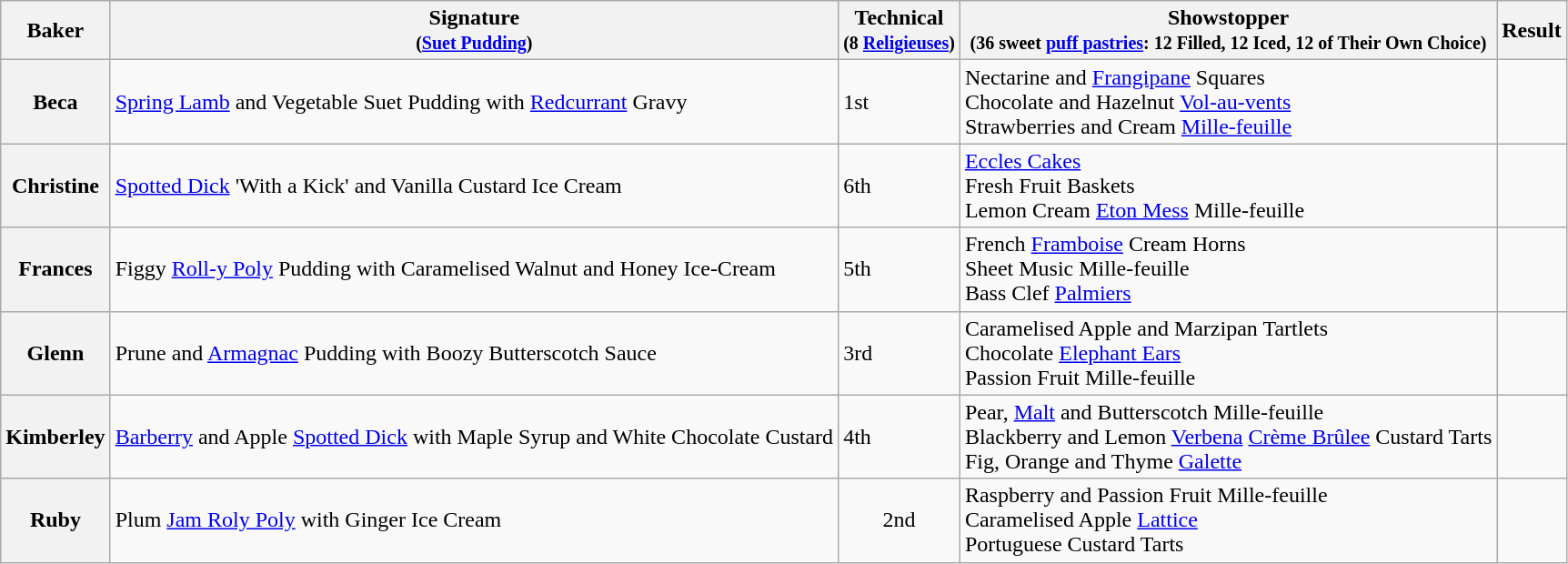<table class="wikitable sortable col3center sticky-header">
<tr>
<th scope="col">Baker</th>
<th scope="col" class="unsortable">Signature<br><small>(<a href='#'>Suet Pudding</a>)</small></th>
<th scope="col">Technical<br><small>(8 <a href='#'>Religieuses</a>)</small></th>
<th scope="col" class="unsortable">Showstopper<br><small>(36 sweet <a href='#'>puff pastries</a>: 12 Filled, 12 Iced, 12 of Their Own Choice)</small></th>
<th scope="col">Result</th>
</tr>
<tr>
<th scope="row">Beca</th>
<td><a href='#'>Spring Lamb</a> and Vegetable Suet Pudding with <a href='#'>Redcurrant</a> Gravy</td>
<td>1st</td>
<td>Nectarine and <a href='#'>Frangipane</a> Squares<br>Chocolate and Hazelnut <a href='#'>Vol-au-vents</a><br>Strawberries and Cream <a href='#'>Mille-feuille</a></td>
<td></td>
</tr>
<tr>
<th scope="row">Christine</th>
<td><a href='#'>Spotted Dick</a> 'With a Kick' and Vanilla Custard Ice Cream</td>
<td>6th</td>
<td><a href='#'>Eccles Cakes</a><br>Fresh Fruit Baskets<br>Lemon Cream <a href='#'>Eton Mess</a> Mille-feuille</td>
<td></td>
</tr>
<tr>
<th scope="row">Frances</th>
<td>Figgy <a href='#'>Roll-y Poly</a> Pudding with Caramelised Walnut and Honey Ice-Cream</td>
<td>5th</td>
<td>French <a href='#'>Framboise</a> Cream Horns<br>Sheet Music Mille-feuille<br>Bass Clef <a href='#'>Palmiers</a></td>
<td></td>
</tr>
<tr>
<th scope="row">Glenn</th>
<td>Prune and <a href='#'>Armagnac</a> Pudding with Boozy Butterscotch Sauce</td>
<td>3rd</td>
<td>Caramelised Apple and Marzipan Tartlets<br>Chocolate <a href='#'>Elephant Ears</a><br>Passion Fruit Mille-feuille</td>
<td></td>
</tr>
<tr>
<th scope="row">Kimberley</th>
<td><a href='#'>Barberry</a> and Apple <a href='#'>Spotted Dick</a> with Maple Syrup and White Chocolate Custard</td>
<td>4th</td>
<td>Pear, <a href='#'>Malt</a> and Butterscotch Mille-feuille<br>Blackberry and Lemon <a href='#'>Verbena</a> <a href='#'>Crème Brûlee</a> Custard Tarts<br>Fig, Orange and Thyme <a href='#'>Galette</a></td>
<td></td>
</tr>
<tr>
<th scope="row">Ruby</th>
<td>Plum <a href='#'>Jam Roly Poly</a> with Ginger Ice Cream</td>
<td align="center">2nd</td>
<td>Raspberry and Passion Fruit Mille-feuille<br>Caramelised Apple <a href='#'>Lattice</a><br>Portuguese Custard Tarts</td>
<td></td>
</tr>
</table>
